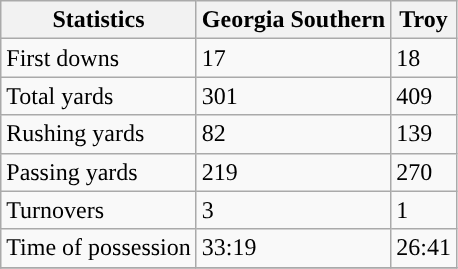<table class="wikitable">
<tr>
<th>Statistics</th>
<th>Georgia Southern</th>
<th>Troy</th>
</tr>
<tr>
<td>First downs</td>
<td>17</td>
<td>18</td>
</tr>
<tr>
<td>Total yards</td>
<td>301</td>
<td>409</td>
</tr>
<tr>
<td>Rushing yards</td>
<td>82</td>
<td>139</td>
</tr>
<tr>
<td>Passing yards</td>
<td>219</td>
<td>270</td>
</tr>
<tr>
<td>Turnovers</td>
<td>3</td>
<td>1</td>
</tr>
<tr>
<td>Time of possession</td>
<td>33:19</td>
<td>26:41</td>
</tr>
<tr>
</tr>
</table>
